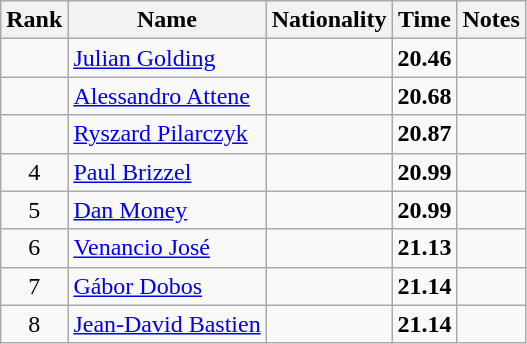<table class="wikitable sortable" style="text-align:center">
<tr>
<th>Rank</th>
<th>Name</th>
<th>Nationality</th>
<th>Time</th>
<th>Notes</th>
</tr>
<tr>
<td></td>
<td align=left><a href='#'>Julian Golding</a></td>
<td align=left></td>
<td><strong>20.46</strong></td>
<td></td>
</tr>
<tr>
<td></td>
<td align=left><a href='#'>Alessandro Attene</a></td>
<td align=left></td>
<td><strong>20.68</strong></td>
<td></td>
</tr>
<tr>
<td></td>
<td align=left><a href='#'>Ryszard Pilarczyk</a></td>
<td align=left></td>
<td><strong>20.87</strong></td>
<td></td>
</tr>
<tr>
<td>4</td>
<td align=left><a href='#'>Paul Brizzel</a></td>
<td align=left></td>
<td><strong>20.99</strong></td>
<td></td>
</tr>
<tr>
<td>5</td>
<td align=left><a href='#'>Dan Money</a></td>
<td align=left></td>
<td><strong>20.99</strong></td>
<td></td>
</tr>
<tr>
<td>6</td>
<td align=left><a href='#'>Venancio José</a></td>
<td align=left></td>
<td><strong>21.13</strong></td>
<td></td>
</tr>
<tr>
<td>7</td>
<td align=left><a href='#'>Gábor Dobos</a></td>
<td align=left></td>
<td><strong>21.14</strong></td>
<td></td>
</tr>
<tr>
<td>8</td>
<td align=left><a href='#'>Jean-David Bastien</a></td>
<td align=left></td>
<td><strong>21.14</strong></td>
<td></td>
</tr>
</table>
